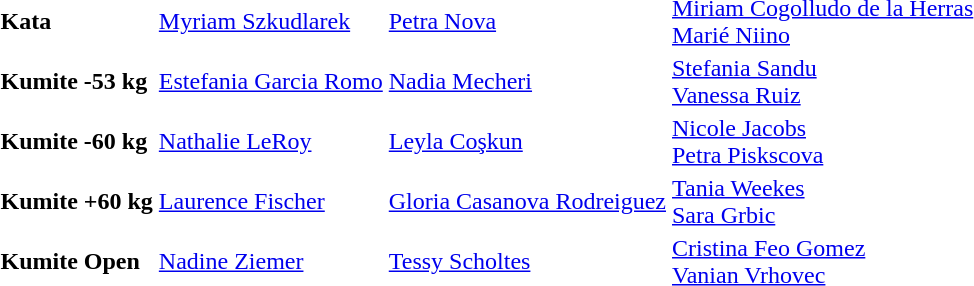<table>
<tr>
<td><strong>Kata</strong></td>
<td> <a href='#'>Myriam Szkudlarek</a></td>
<td> <a href='#'>Petra Nova</a></td>
<td> <a href='#'>Miriam Cogolludo de la Herras</a> <br>  <a href='#'>Marié Niino</a></td>
</tr>
<tr>
<td><strong>Kumite -53 kg</strong></td>
<td> <a href='#'>Estefania Garcia Romo</a></td>
<td> <a href='#'>Nadia Mecheri</a></td>
<td> <a href='#'>Stefania Sandu</a> <br>  <a href='#'>Vanessa Ruiz</a></td>
</tr>
<tr>
<td><strong>Kumite -60 kg</strong></td>
<td> <a href='#'>Nathalie LeRoy</a></td>
<td> <a href='#'>Leyla Coşkun</a></td>
<td> <a href='#'>Nicole Jacobs</a> <br>  <a href='#'>Petra Piskscova</a></td>
</tr>
<tr>
<td><strong>Kumite +60 kg</strong></td>
<td> <a href='#'>Laurence Fischer</a></td>
<td> <a href='#'>Gloria Casanova Rodreiguez</a></td>
<td> <a href='#'>Tania Weekes</a> <br>  <a href='#'>Sara Grbic</a></td>
</tr>
<tr>
<td><strong>Kumite Open</strong></td>
<td> <a href='#'>Nadine Ziemer</a></td>
<td> <a href='#'>Tessy Scholtes</a></td>
<td> <a href='#'>Cristina Feo Gomez</a> <br>  <a href='#'>Vanian Vrhovec</a></td>
</tr>
</table>
